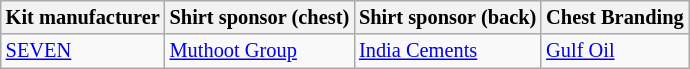<table class="wikitable"  style="font-size:85%;">
<tr>
<th>Kit manufacturer</th>
<th>Shirt sponsor (chest)</th>
<th>Shirt sponsor (back)</th>
<th>Chest Branding</th>
</tr>
<tr>
<td><a href='#'>SEVEN</a></td>
<td><a href='#'>Muthoot Group</a></td>
<td><a href='#'>India Cements</a></td>
<td><a href='#'>Gulf Oil</a></td>
</tr>
</table>
